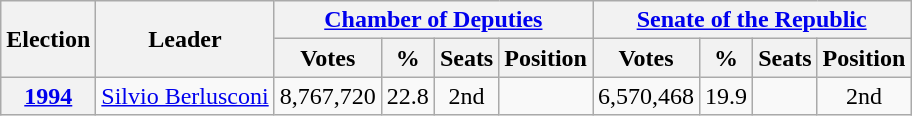<table class="wikitable" style="text-align:center">
<tr>
<th rowspan="2">Election</th>
<th rowspan="2">Leader</th>
<th colspan="4"><a href='#'>Chamber of Deputies</a></th>
<th colspan="4"><a href='#'>Senate of the Republic</a></th>
</tr>
<tr>
<th>Votes</th>
<th>%</th>
<th>Seats</th>
<th>Position</th>
<th>Votes</th>
<th>%</th>
<th>Seats</th>
<th>Position</th>
</tr>
<tr>
<th><a href='#'>1994</a></th>
<td><a href='#'>Silvio Berlusconi</a></td>
<td>8,767,720</td>
<td>22.8</td>
<td>2nd</td>
<td></td>
<td>6,570,468</td>
<td>19.9</td>
<td></td>
<td>2nd</td>
</tr>
</table>
